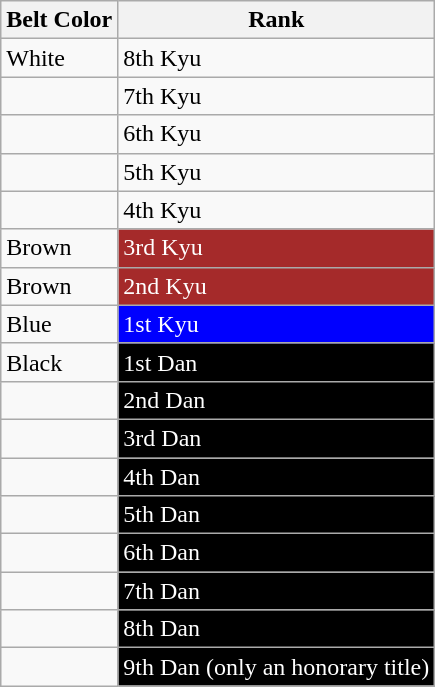<table class="wikitable">
<tr>
<th>Belt Color</th>
<th>Rank</th>
</tr>
<tr>
<td>White</td>
<td>8th Kyu</td>
</tr>
<tr>
<td></td>
<td>7th Kyu</td>
</tr>
<tr>
<td></td>
<td>6th Kyu</td>
</tr>
<tr>
<td></td>
<td>5th Kyu</td>
</tr>
<tr>
<td></td>
<td>4th Kyu</td>
</tr>
<tr>
<td>Brown</td>
<td style="color:white" bgcolor=brown>3rd Kyu</td>
</tr>
<tr>
<td>Brown</td>
<td style="color:white" bgcolor=brown>2nd Kyu</td>
</tr>
<tr>
<td>Blue</td>
<td style="color:white" bgcolor=blue>1st Kyu</td>
</tr>
<tr>
<td>Black</td>
<td style="color:white" bgcolor=black>1st Dan</td>
</tr>
<tr>
<td></td>
<td style="color:white" bgcolor=black>2nd Dan</td>
</tr>
<tr>
<td></td>
<td style="color:white" bgcolor=black>3rd Dan</td>
</tr>
<tr>
<td></td>
<td style="color:white" bgcolor=black>4th Dan</td>
</tr>
<tr>
<td></td>
<td style="color:white" bgcolor=black>5th Dan</td>
</tr>
<tr>
<td></td>
<td style="color:white" bgcolor=black>6th Dan</td>
</tr>
<tr>
<td></td>
<td style="color:white" bgcolor=black>7th Dan</td>
</tr>
<tr>
<td></td>
<td style="color:white" bgcolor=black>8th Dan</td>
</tr>
<tr>
<td></td>
<td style="color:white" bgcolor=black>9th Dan (only an honorary title)</td>
</tr>
</table>
